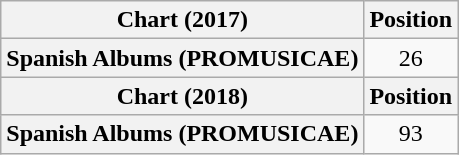<table class="wikitable plainrowheaders" style="text-align:center">
<tr>
<th scope="col">Chart (2017)</th>
<th scope="col">Position</th>
</tr>
<tr>
<th scope="row">Spanish Albums (PROMUSICAE)</th>
<td>26</td>
</tr>
<tr>
<th scope="col">Chart (2018)</th>
<th scope="col">Position</th>
</tr>
<tr>
<th scope="row">Spanish Albums (PROMUSICAE)</th>
<td>93</td>
</tr>
</table>
